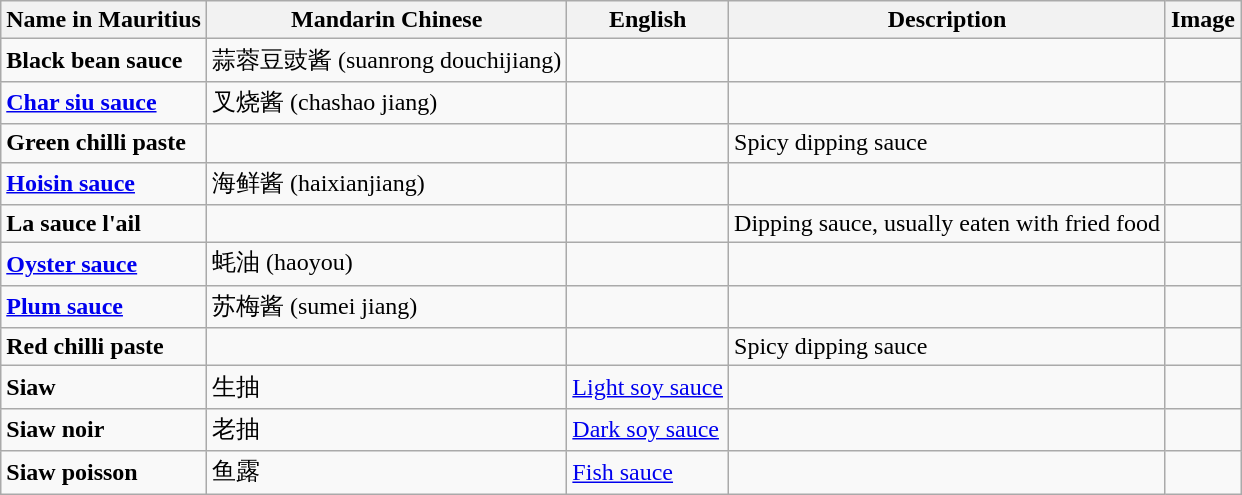<table class="wikitable">
<tr>
<th>Name in Mauritius</th>
<th>Mandarin Chinese</th>
<th>English</th>
<th>Description</th>
<th>Image</th>
</tr>
<tr>
<td><strong>Black bean sauce</strong></td>
<td>蒜蓉豆豉酱 (suanrong douchijiang)</td>
<td></td>
<td></td>
<td></td>
</tr>
<tr>
<td><a href='#'><strong>Char siu sauce</strong></a></td>
<td>叉烧酱 (chashao jiang)</td>
<td></td>
<td></td>
<td></td>
</tr>
<tr>
<td><strong>Green chilli paste</strong></td>
<td></td>
<td></td>
<td>Spicy dipping sauce</td>
<td></td>
</tr>
<tr>
<td><strong><a href='#'>Hoisin sauce</a></strong></td>
<td>海鲜酱 (haixianjiang)</td>
<td></td>
<td></td>
<td></td>
</tr>
<tr>
<td><strong>La sauce l'ail</strong></td>
<td></td>
<td></td>
<td>Dipping sauce, usually eaten with fried food</td>
<td></td>
</tr>
<tr>
<td><strong><a href='#'>Oyster sauce</a></strong></td>
<td>蚝油 (haoyou)</td>
<td></td>
<td></td>
<td></td>
</tr>
<tr>
<td><strong><a href='#'>Plum sauce</a></strong></td>
<td>苏梅酱 (sumei jiang)</td>
<td></td>
<td></td>
<td></td>
</tr>
<tr>
<td><strong>Red chilli paste</strong></td>
<td></td>
<td></td>
<td>Spicy dipping sauce</td>
<td></td>
</tr>
<tr>
<td><strong>Siaw</strong></td>
<td>生抽</td>
<td><a href='#'>Light soy sauce</a></td>
<td></td>
<td></td>
</tr>
<tr>
<td><strong>Siaw noir</strong></td>
<td>老抽</td>
<td><a href='#'>Dark soy sauce</a></td>
<td></td>
<td></td>
</tr>
<tr>
<td><strong>Siaw poisson</strong></td>
<td>鱼露</td>
<td><a href='#'>Fish sauce</a></td>
<td></td>
<td></td>
</tr>
</table>
